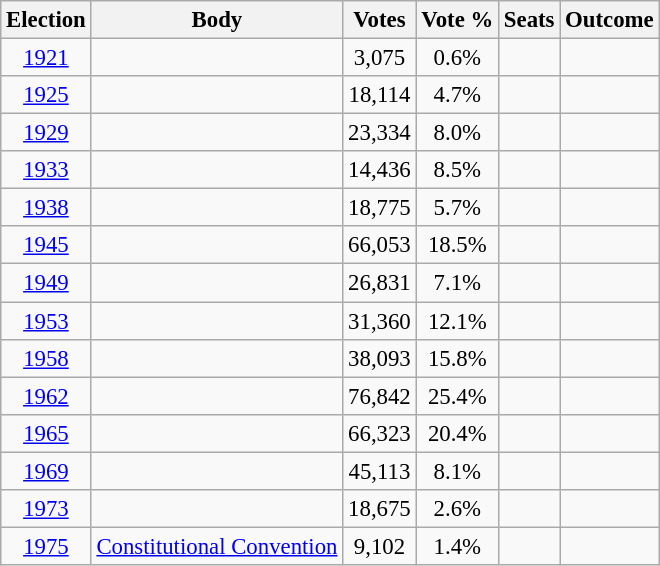<table class="wikitable sortable" style="font-size:95%">
<tr>
<th>Election</th>
<th>Body</th>
<th>Votes</th>
<th>Vote %</th>
<th>Seats</th>
<th>Outcome</th>
</tr>
<tr>
<td align=center><a href='#'>1921</a></td>
<td align=center></td>
<td align=center>3,075</td>
<td align=center>0.6%</td>
<td align=left></td>
<td></td>
</tr>
<tr>
<td align=center><a href='#'>1925</a></td>
<td align=center></td>
<td align=center>18,114</td>
<td align=center>4.7%</td>
<td align=left></td>
<td></td>
</tr>
<tr>
<td align=center><a href='#'>1929</a></td>
<td align=center></td>
<td align=center>23,334</td>
<td align=center>8.0%</td>
<td align=left></td>
<td></td>
</tr>
<tr>
<td align=center><a href='#'>1933</a></td>
<td align=center></td>
<td align=center>14,436</td>
<td align=center>8.5%</td>
<td align=left></td>
<td></td>
</tr>
<tr>
<td align=center><a href='#'>1938</a></td>
<td align=center></td>
<td align=center>18,775</td>
<td align=center>5.7%</td>
<td align=left></td>
<td></td>
</tr>
<tr>
<td align=center><a href='#'>1945</a></td>
<td align=center></td>
<td align=center>66,053</td>
<td align=center>18.5%</td>
<td align=left></td>
<td></td>
</tr>
<tr>
<td align=center><a href='#'>1949</a></td>
<td align=center></td>
<td align=center>26,831</td>
<td align=center>7.1%</td>
<td align=left></td>
<td></td>
</tr>
<tr>
<td align=center><a href='#'>1953</a></td>
<td align=center></td>
<td align=center>31,360</td>
<td align=center>12.1%</td>
<td align=left></td>
<td></td>
</tr>
<tr>
<td align=center><a href='#'>1958</a></td>
<td align=center></td>
<td align=center>38,093</td>
<td align=center>15.8%</td>
<td align=left></td>
<td></td>
</tr>
<tr>
<td align=center><a href='#'>1962</a></td>
<td align=center></td>
<td align=center>76,842</td>
<td align=center>25.4%</td>
<td align=left></td>
<td></td>
</tr>
<tr>
<td align=center><a href='#'>1965</a></td>
<td align=center></td>
<td align=center>66,323</td>
<td align=center>20.4%</td>
<td align=left></td>
<td></td>
</tr>
<tr>
<td align=center><a href='#'>1969</a></td>
<td align=center></td>
<td align=center>45,113</td>
<td align=center>8.1%</td>
<td align=left></td>
<td></td>
</tr>
<tr>
<td align=center><a href='#'>1973</a></td>
<td align=center></td>
<td align=center>18,675</td>
<td align=center>2.6%</td>
<td align=left></td>
<td></td>
</tr>
<tr>
<td align=center><a href='#'>1975</a></td>
<td align=center><a href='#'>Constitutional Convention</a></td>
<td align=center>9,102</td>
<td align=center>1.4%</td>
<td align=left></td>
<td></td>
</tr>
</table>
